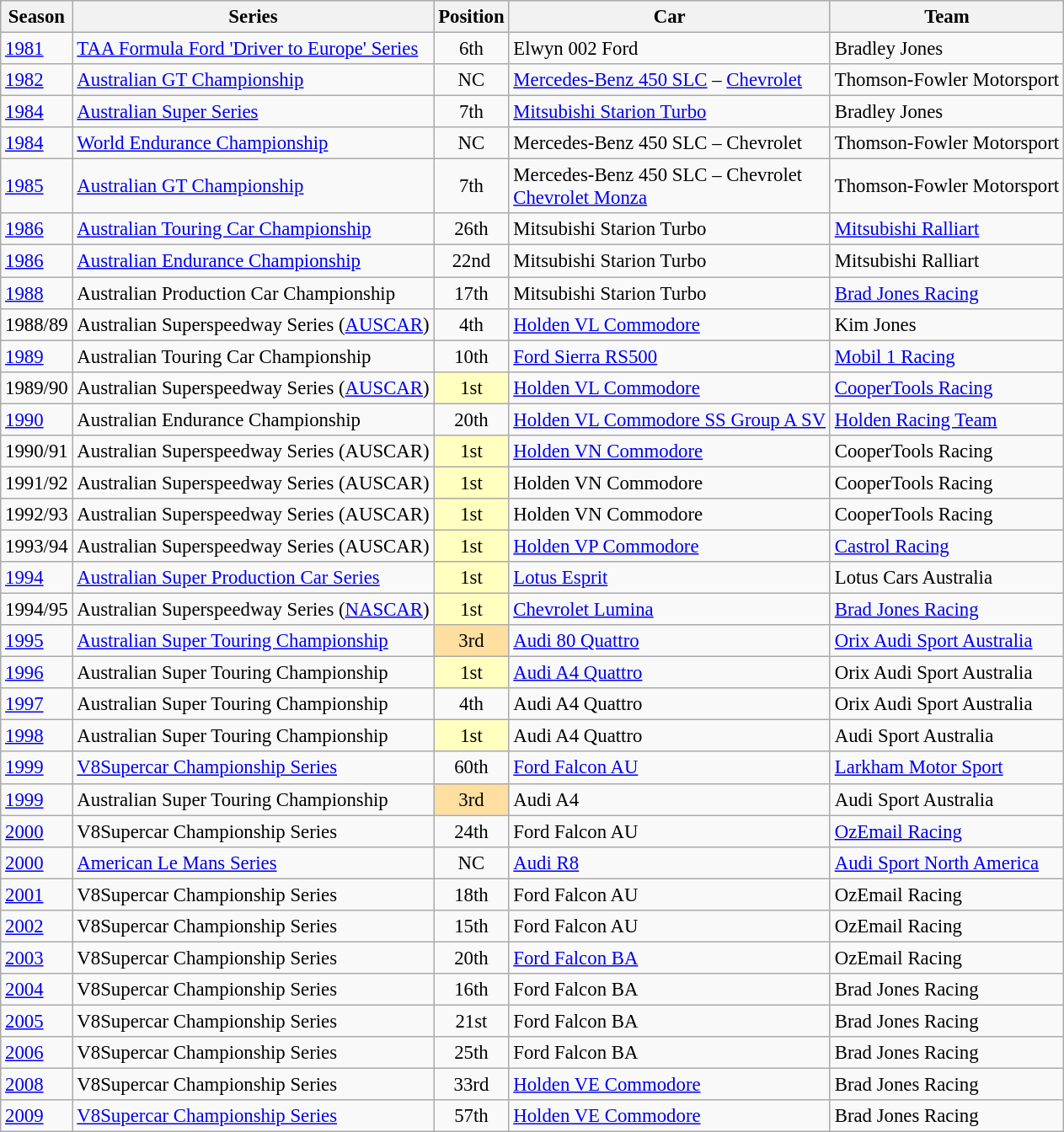<table class="wikitable" style="font-size: 95%;">
<tr>
<th>Season</th>
<th>Series</th>
<th>Position</th>
<th>Car</th>
<th>Team</th>
</tr>
<tr>
<td><a href='#'>1981</a></td>
<td><a href='#'>TAA Formula Ford 'Driver to Europe' Series</a></td>
<td align="center">6th</td>
<td>Elwyn 002 Ford</td>
<td>Bradley Jones</td>
</tr>
<tr>
<td><a href='#'>1982</a></td>
<td><a href='#'>Australian GT Championship</a></td>
<td align="center">NC</td>
<td><a href='#'>Mercedes-Benz 450 SLC</a> – <a href='#'>Chevrolet</a></td>
<td>Thomson-Fowler Motorsport</td>
</tr>
<tr>
<td><a href='#'>1984</a></td>
<td><a href='#'>Australian Super Series</a></td>
<td align="center">7th</td>
<td><a href='#'>Mitsubishi Starion Turbo</a></td>
<td>Bradley Jones</td>
</tr>
<tr>
<td><a href='#'>1984</a></td>
<td><a href='#'>World Endurance Championship</a></td>
<td align="center">NC</td>
<td>Mercedes-Benz 450 SLC – Chevrolet</td>
<td>Thomson-Fowler Motorsport</td>
</tr>
<tr>
<td><a href='#'>1985</a></td>
<td><a href='#'>Australian GT Championship</a></td>
<td align="center">7th</td>
<td>Mercedes-Benz 450 SLC – Chevrolet <br> <a href='#'>Chevrolet Monza</a></td>
<td>Thomson-Fowler Motorsport</td>
</tr>
<tr>
<td><a href='#'>1986</a></td>
<td><a href='#'>Australian Touring Car Championship</a></td>
<td align="center">26th</td>
<td>Mitsubishi Starion Turbo</td>
<td><a href='#'>Mitsubishi Ralliart</a></td>
</tr>
<tr>
<td><a href='#'>1986</a></td>
<td><a href='#'>Australian Endurance Championship</a></td>
<td align="center">22nd</td>
<td>Mitsubishi Starion Turbo</td>
<td>Mitsubishi Ralliart</td>
</tr>
<tr>
<td><a href='#'>1988</a></td>
<td>Australian Production Car Championship</td>
<td align="center">17th</td>
<td>Mitsubishi Starion Turbo</td>
<td><a href='#'>Brad Jones Racing</a></td>
</tr>
<tr>
<td>1988/89</td>
<td>Australian Superspeedway Series (<a href='#'>AUSCAR</a>)</td>
<td align="center">4th</td>
<td><a href='#'>Holden VL Commodore</a></td>
<td>Kim Jones</td>
</tr>
<tr>
<td><a href='#'>1989</a></td>
<td>Australian Touring Car Championship</td>
<td align="center">10th</td>
<td><a href='#'>Ford Sierra RS500</a></td>
<td><a href='#'>Mobil 1 Racing</a></td>
</tr>
<tr>
<td>1989/90</td>
<td>Australian Superspeedway Series (<a href='#'>AUSCAR</a>)</td>
<td align="center" style="background:#ffffbf;">1st</td>
<td><a href='#'>Holden VL Commodore</a></td>
<td><a href='#'>CooperTools Racing</a></td>
</tr>
<tr>
<td><a href='#'>1990</a></td>
<td>Australian Endurance Championship</td>
<td align="center">20th</td>
<td><a href='#'>Holden VL Commodore SS Group A SV</a></td>
<td><a href='#'>Holden Racing Team</a></td>
</tr>
<tr>
<td>1990/91</td>
<td>Australian Superspeedway Series (AUSCAR)</td>
<td align="center" style="background:#ffffbf;">1st</td>
<td><a href='#'>Holden VN Commodore</a></td>
<td>CooperTools Racing</td>
</tr>
<tr>
<td>1991/92</td>
<td>Australian Superspeedway Series (AUSCAR)</td>
<td align="center" style="background:#ffffbf;">1st</td>
<td>Holden VN Commodore</td>
<td>CooperTools Racing</td>
</tr>
<tr>
<td>1992/93</td>
<td>Australian Superspeedway Series (AUSCAR)</td>
<td align="center" style="background:#ffffbf;">1st</td>
<td>Holden VN Commodore</td>
<td>CooperTools Racing</td>
</tr>
<tr>
<td>1993/94</td>
<td>Australian Superspeedway Series (AUSCAR)</td>
<td align="center" style="background:#ffffbf;">1st</td>
<td><a href='#'>Holden VP Commodore</a></td>
<td><a href='#'>Castrol Racing</a></td>
</tr>
<tr>
<td><a href='#'>1994</a></td>
<td><a href='#'>Australian Super Production Car Series</a></td>
<td align="center" style="background:#ffffbf;">1st</td>
<td><a href='#'>Lotus Esprit</a></td>
<td>Lotus Cars Australia</td>
</tr>
<tr>
<td>1994/95</td>
<td>Australian Superspeedway Series (<a href='#'>NASCAR</a>)</td>
<td align="center" style="background:#ffffbf;">1st</td>
<td><a href='#'>Chevrolet Lumina</a></td>
<td><a href='#'>Brad Jones Racing</a></td>
</tr>
<tr>
<td><a href='#'>1995</a></td>
<td><a href='#'>Australian Super Touring Championship</a></td>
<td align="center" style="background:#ffdf9f;">3rd</td>
<td><a href='#'>Audi 80 Quattro</a></td>
<td><a href='#'>Orix Audi Sport Australia</a></td>
</tr>
<tr>
<td><a href='#'>1996</a></td>
<td>Australian Super Touring Championship</td>
<td align="center" style="background:#ffffbf;">1st</td>
<td><a href='#'>Audi A4 Quattro</a></td>
<td>Orix Audi Sport Australia</td>
</tr>
<tr>
<td><a href='#'>1997</a></td>
<td>Australian Super Touring Championship</td>
<td align="center">4th</td>
<td>Audi A4 Quattro</td>
<td>Orix Audi Sport Australia</td>
</tr>
<tr>
<td><a href='#'>1998</a></td>
<td>Australian Super Touring Championship</td>
<td align="center" style="background:#ffffbf;">1st</td>
<td>Audi A4 Quattro</td>
<td>Audi Sport Australia</td>
</tr>
<tr>
<td><a href='#'>1999</a></td>
<td><a href='#'>V8Supercar Championship Series</a></td>
<td align="center">60th</td>
<td><a href='#'>Ford Falcon AU</a></td>
<td><a href='#'>Larkham Motor Sport</a></td>
</tr>
<tr>
<td><a href='#'>1999</a></td>
<td>Australian Super Touring Championship</td>
<td align="center" style="background:#ffdf9f;">3rd</td>
<td>Audi A4</td>
<td>Audi Sport Australia</td>
</tr>
<tr>
<td><a href='#'>2000</a></td>
<td>V8Supercar Championship Series</td>
<td align="center">24th</td>
<td>Ford Falcon AU</td>
<td><a href='#'>OzEmail Racing</a></td>
</tr>
<tr>
<td><a href='#'>2000</a></td>
<td><a href='#'>American Le Mans Series</a></td>
<td align="center">NC</td>
<td><a href='#'>Audi R8</a></td>
<td><a href='#'>Audi Sport North America</a></td>
</tr>
<tr>
<td><a href='#'>2001</a></td>
<td>V8Supercar Championship Series</td>
<td align="center">18th</td>
<td>Ford Falcon AU</td>
<td>OzEmail Racing</td>
</tr>
<tr>
<td><a href='#'>2002</a></td>
<td>V8Supercar Championship Series</td>
<td align="center">15th</td>
<td>Ford Falcon AU</td>
<td>OzEmail Racing</td>
</tr>
<tr>
<td><a href='#'>2003</a></td>
<td>V8Supercar Championship Series</td>
<td align="center">20th</td>
<td><a href='#'>Ford Falcon BA</a></td>
<td>OzEmail Racing</td>
</tr>
<tr>
<td><a href='#'>2004</a></td>
<td>V8Supercar Championship Series</td>
<td align="center">16th</td>
<td>Ford Falcon BA</td>
<td>Brad Jones Racing</td>
</tr>
<tr>
<td><a href='#'>2005</a></td>
<td>V8Supercar Championship Series</td>
<td align="center">21st</td>
<td>Ford Falcon BA</td>
<td>Brad Jones Racing</td>
</tr>
<tr>
<td><a href='#'>2006</a></td>
<td>V8Supercar Championship Series</td>
<td align="center">25th</td>
<td>Ford Falcon BA</td>
<td>Brad Jones Racing</td>
</tr>
<tr>
<td><a href='#'>2008</a></td>
<td>V8Supercar Championship Series</td>
<td align="center">33rd</td>
<td><a href='#'>Holden VE Commodore</a></td>
<td>Brad Jones Racing</td>
</tr>
<tr>
<td><a href='#'>2009</a></td>
<td><a href='#'>V8Supercar Championship Series</a></td>
<td align="center">57th</td>
<td><a href='#'>Holden VE Commodore</a></td>
<td>Brad Jones Racing</td>
</tr>
</table>
